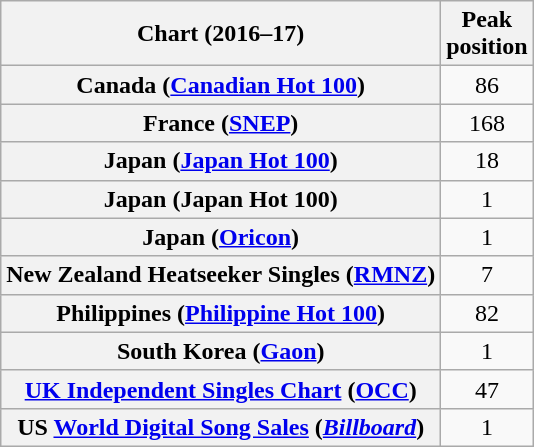<table class="wikitable sortable plainrowheaders" style="text-align:center">
<tr>
<th scope="col">Chart (2016–17)</th>
<th scope="col">Peak<br> position</th>
</tr>
<tr>
<th scope="row">Canada (<a href='#'>Canadian Hot 100</a>)</th>
<td>86</td>
</tr>
<tr>
<th scope="row">France (<a href='#'>SNEP</a>)</th>
<td>168</td>
</tr>
<tr>
<th scope="row">Japan (<a href='#'>Japan Hot 100</a>)</th>
<td>18</td>
</tr>
<tr>
<th scope="row">Japan (Japan Hot 100)<br></th>
<td>1</td>
</tr>
<tr>
<th scope="row">Japan (<a href='#'>Oricon</a>)<br></th>
<td>1</td>
</tr>
<tr>
<th scope="row">New Zealand Heatseeker Singles (<a href='#'>RMNZ</a>)</th>
<td>7</td>
</tr>
<tr>
<th scope="row">Philippines (<a href='#'>Philippine Hot 100</a>)</th>
<td>82</td>
</tr>
<tr>
<th scope="row">South Korea (<a href='#'>Gaon</a>)</th>
<td>1</td>
</tr>
<tr>
<th scope="row"><a href='#'>UK Independent Singles Chart</a> (<a href='#'>OCC</a>)</th>
<td>47</td>
</tr>
<tr>
<th scope="row">US <a href='#'>World Digital Song Sales</a> (<em><a href='#'>Billboard</a></em>)</th>
<td>1</td>
</tr>
</table>
